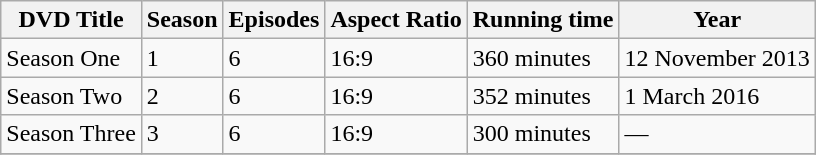<table class= "wikitable sortable">
<tr>
<th>DVD Title</th>
<th>Season</th>
<th>Episodes</th>
<th>Aspect Ratio</th>
<th>Running time</th>
<th>Year</th>
</tr>
<tr>
<td>Season One</td>
<td>1</td>
<td>6</td>
<td>16:9</td>
<td>360 minutes</td>
<td>12 November 2013</td>
</tr>
<tr>
<td>Season Two</td>
<td>2</td>
<td>6</td>
<td>16:9</td>
<td>352 minutes</td>
<td>1 March 2016</td>
</tr>
<tr>
<td>Season Three</td>
<td>3</td>
<td>6</td>
<td>16:9</td>
<td>300 minutes</td>
<td>—</td>
</tr>
<tr>
</tr>
</table>
